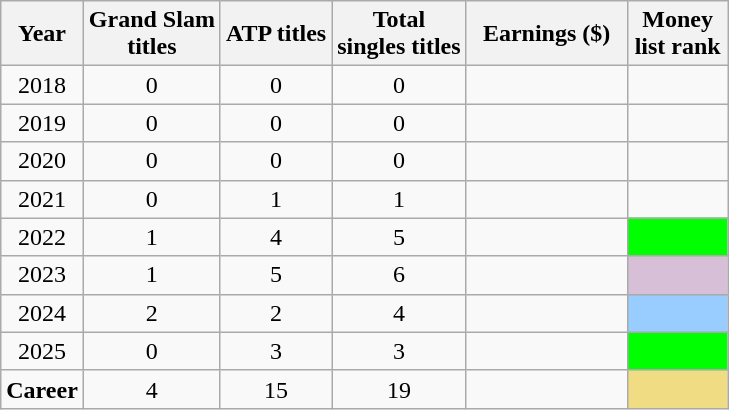<table class="wikitable mw-datatable" style="text-align:center;">
<tr>
<th>Year</th>
<th>Grand Slam<br>titles</th>
<th>ATP titles</th>
<th>Total<br>singles titles</th>
<th width="100">Earnings ($)</th>
<th width="60">Money list rank</th>
</tr>
<tr>
<td>2018</td>
<td>0</td>
<td>0</td>
<td>0</td>
<td align=right> </td>
<td></td>
</tr>
<tr>
<td>2019</td>
<td>0</td>
<td>0</td>
<td>0</td>
<td align=right> </td>
<td></td>
</tr>
<tr>
<td>2020</td>
<td>0</td>
<td>0</td>
<td>0</td>
<td align=right> </td>
<td></td>
</tr>
<tr>
<td>2021</td>
<td>0</td>
<td>1</td>
<td>1</td>
<td align=right></td>
<td></td>
</tr>
<tr>
<td>2022</td>
<td>1</td>
<td>4</td>
<td>5</td>
<td align=right></td>
<td bgcolor=lime></td>
</tr>
<tr>
<td>2023</td>
<td>1</td>
<td>5</td>
<td>6</td>
<td align=right></td>
<td bgcolor=thistle></td>
</tr>
<tr>
<td>2024</td>
<td>2</td>
<td>2</td>
<td>4</td>
<td align=right></td>
<td bgcolor=#99ccff></td>
</tr>
<tr>
<td>2025</td>
<td>0</td>
<td>3</td>
<td>3</td>
<td align=right></td>
<td bgcolor=lime></td>
</tr>
<tr>
<td><strong>Career</strong></td>
<td>4</td>
<td>15</td>
<td>19</td>
<td></td>
<td bgcolor=f0dc82></td>
</tr>
</table>
